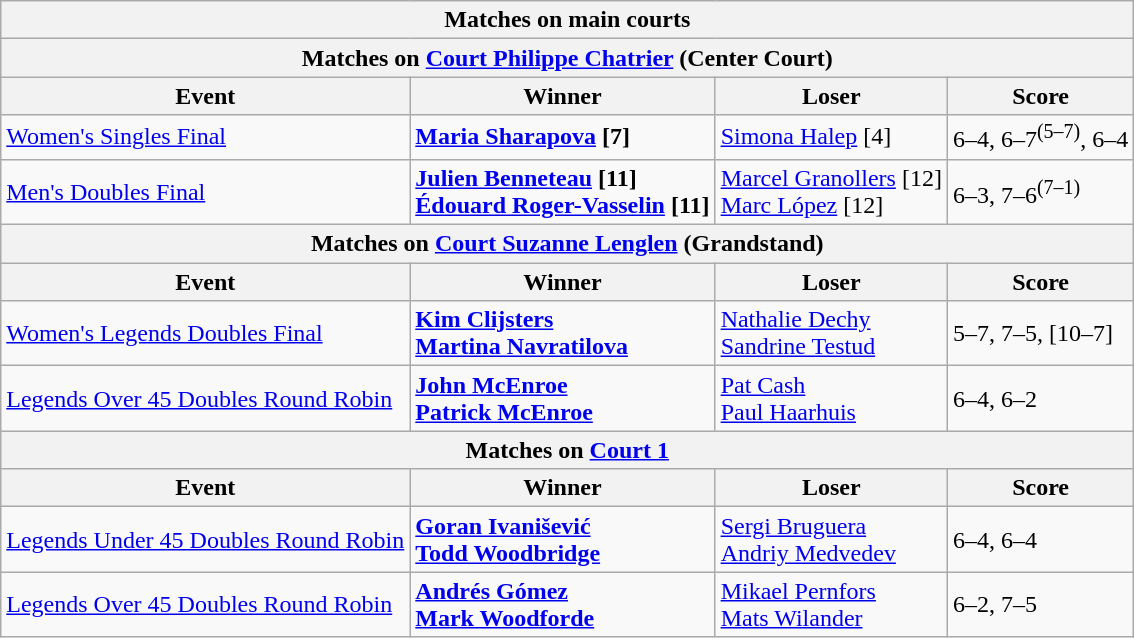<table class="wikitable">
<tr>
<th colspan=4 style=white-space:nowrap>Matches on main courts</th>
</tr>
<tr>
<th colspan=4>Matches on <a href='#'>Court Philippe Chatrier</a> (Center Court)</th>
</tr>
<tr>
<th>Event</th>
<th>Winner</th>
<th>Loser</th>
<th>Score</th>
</tr>
<tr>
<td><a href='#'>Women's Singles Final</a></td>
<td><strong> <a href='#'>Maria Sharapova</a> [7] </strong></td>
<td> <a href='#'>Simona Halep</a> [4]</td>
<td>6–4, 6–7<sup>(5–7)</sup>, 6–4</td>
</tr>
<tr>
<td><a href='#'>Men's Doubles Final</a></td>
<td><strong> <a href='#'>Julien Benneteau</a> [11]<br> <a href='#'>Édouard Roger-Vasselin</a> [11]</strong></td>
<td> <a href='#'>Marcel Granollers</a> [12]<br> <a href='#'>Marc López</a> [12]</td>
<td>6–3, 7–6<sup>(7–1)</sup></td>
</tr>
<tr>
<th colspan=4>Matches on <a href='#'>Court Suzanne Lenglen</a> (Grandstand)</th>
</tr>
<tr>
<th>Event</th>
<th>Winner</th>
<th>Loser</th>
<th>Score</th>
</tr>
<tr>
<td><a href='#'>Women's Legends Doubles Final</a></td>
<td><strong> <a href='#'>Kim Clijsters</a><br> <a href='#'>Martina Navratilova</a></strong></td>
<td> <a href='#'>Nathalie Dechy</a><br> <a href='#'>Sandrine Testud</a></td>
<td>5–7, 7–5, [10–7]</td>
</tr>
<tr>
<td><a href='#'>Legends Over 45 Doubles Round Robin</a></td>
<td><strong> <a href='#'>John McEnroe</a><br> <a href='#'>Patrick McEnroe</a></strong></td>
<td> <a href='#'>Pat Cash</a><br> <a href='#'>Paul Haarhuis</a></td>
<td>6–4, 6–2</td>
</tr>
<tr>
<th colspan=4>Matches on <a href='#'>Court 1</a></th>
</tr>
<tr>
<th>Event</th>
<th>Winner</th>
<th>Loser</th>
<th>Score</th>
</tr>
<tr>
<td><a href='#'>Legends Under 45 Doubles Round Robin</a></td>
<td><strong> <a href='#'>Goran Ivanišević</a><br> <a href='#'>Todd Woodbridge</a></strong></td>
<td> <a href='#'>Sergi Bruguera</a><br> <a href='#'>Andriy Medvedev</a></td>
<td>6–4, 6–4</td>
</tr>
<tr>
<td><a href='#'>Legends Over 45 Doubles Round Robin</a></td>
<td><strong> <a href='#'>Andrés Gómez</a><br> <a href='#'>Mark Woodforde</a></strong></td>
<td> <a href='#'>Mikael Pernfors</a><br> <a href='#'>Mats Wilander</a></td>
<td>6–2, 7–5</td>
</tr>
</table>
